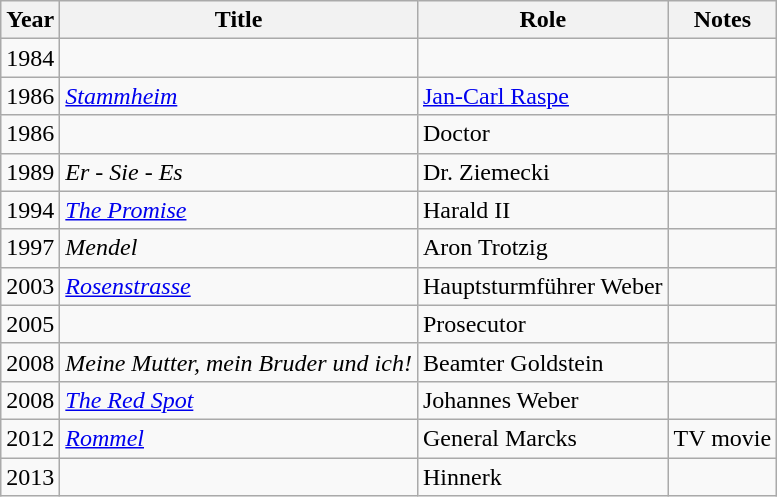<table class="wikitable sortable">
<tr>
<th>Year</th>
<th>Title</th>
<th>Role</th>
<th class="unsortable">Notes</th>
</tr>
<tr>
<td>1984</td>
<td><em></em></td>
<td></td>
<td></td>
</tr>
<tr>
<td>1986</td>
<td><em><a href='#'>Stammheim</a></em></td>
<td><a href='#'>Jan-Carl Raspe</a></td>
<td></td>
</tr>
<tr>
<td>1986</td>
<td><em></em></td>
<td>Doctor</td>
<td></td>
</tr>
<tr>
<td>1989</td>
<td><em>Er - Sie - Es</em></td>
<td>Dr. Ziemecki</td>
<td></td>
</tr>
<tr>
<td>1994</td>
<td><em><a href='#'>The Promise</a></em></td>
<td>Harald II</td>
<td></td>
</tr>
<tr>
<td>1997</td>
<td><em>Mendel</em></td>
<td>Aron Trotzig</td>
<td></td>
</tr>
<tr>
<td>2003</td>
<td><em><a href='#'>Rosenstrasse</a></em></td>
<td>Hauptsturmführer Weber</td>
<td></td>
</tr>
<tr>
<td>2005</td>
<td><em></em></td>
<td>Prosecutor</td>
<td></td>
</tr>
<tr>
<td>2008</td>
<td><em>Meine Mutter, mein Bruder und ich!</em></td>
<td>Beamter Goldstein</td>
<td></td>
</tr>
<tr>
<td>2008</td>
<td><em><a href='#'>The Red Spot</a></em></td>
<td>Johannes Weber</td>
<td></td>
</tr>
<tr>
<td>2012</td>
<td><em><a href='#'>Rommel</a></em></td>
<td>General Marcks</td>
<td>TV movie</td>
</tr>
<tr>
<td>2013</td>
<td><em></em></td>
<td>Hinnerk</td>
<td></td>
</tr>
</table>
